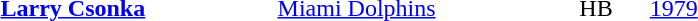<table style="border:'1' 'solid' 'gray' " width="500">
<tr>
<td><br></td>
</tr>
<tr>
<td><strong><a href='#'>Larry Csonka</a></strong></td>
<td><a href='#'>Miami Dolphins</a></td>
<td>HB</td>
<td><a href='#'>1979</a></td>
</tr>
</table>
